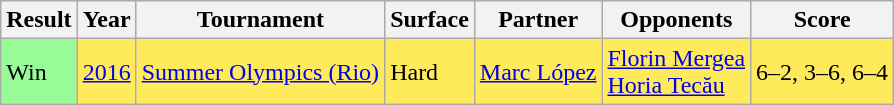<table class="sortable wikitable">
<tr>
<th>Result</th>
<th>Year</th>
<th>Tournament</th>
<th>Surface</th>
<th>Partner</th>
<th>Opponents</th>
<th class="unsortable">Score</th>
</tr>
<tr style="background:#ffea5c;">
<td style="background:#98fb98;">Win</td>
<td><a href='#'>2016</a></td>
<td><a href='#'>Summer Olympics (Rio)</a></td>
<td>Hard</td>
<td> <a href='#'>Marc López</a></td>
<td> <a href='#'>Florin Mergea</a><br> <a href='#'>Horia Tecău</a></td>
<td>6–2, 3–6, 6–4</td>
</tr>
</table>
